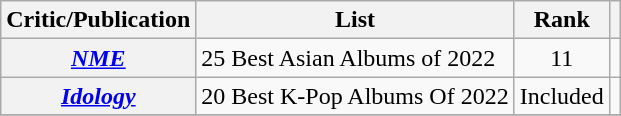<table class="wikitable plainrowheaders sortable">
<tr>
<th>Critic/Publication</th>
<th scope="col" class="unsortable">List</th>
<th data-sort-type="number">Rank</th>
<th scope="col" class="unsortable"></th>
</tr>
<tr>
<th scope="row"><em><a href='#'>NME</a></em></th>
<td>25 Best Asian Albums of 2022</td>
<td style="text-align:center;">11</td>
<td style="text-align:center;"></td>
</tr>
<tr>
<th scope="row"><em><a href='#'>Idology</a></em></th>
<td>20 Best K-Pop Albums Of 2022</td>
<td style="text-align:center;">Included</td>
<td style="text-align:center;"></td>
</tr>
<tr>
</tr>
</table>
